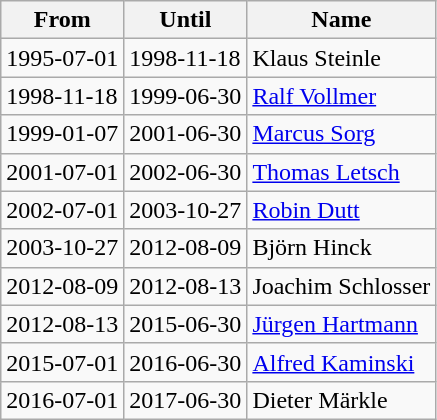<table class="wikitable">
<tr>
<th>From</th>
<th>Until</th>
<th>Name</th>
</tr>
<tr>
<td>1995-07-01</td>
<td>1998-11-18</td>
<td> Klaus Steinle</td>
</tr>
<tr>
<td>1998-11-18</td>
<td>1999-06-30</td>
<td> <a href='#'>Ralf Vollmer</a></td>
</tr>
<tr>
<td>1999-01-07</td>
<td>2001-06-30</td>
<td> <a href='#'>Marcus Sorg</a></td>
</tr>
<tr>
<td>2001-07-01</td>
<td>2002-06-30</td>
<td> <a href='#'>Thomas Letsch</a></td>
</tr>
<tr>
<td>2002-07-01</td>
<td>2003-10-27</td>
<td> <a href='#'>Robin Dutt</a></td>
</tr>
<tr>
<td>2003-10-27</td>
<td>2012-08-09</td>
<td> Björn Hinck</td>
</tr>
<tr>
<td>2012-08-09</td>
<td>2012-08-13</td>
<td> Joachim Schlosser</td>
</tr>
<tr>
<td>2012-08-13</td>
<td>2015-06-30</td>
<td> <a href='#'>Jürgen Hartmann</a></td>
</tr>
<tr>
<td>2015-07-01</td>
<td>2016-06-30</td>
<td> <a href='#'>Alfred Kaminski</a></td>
</tr>
<tr>
<td>2016-07-01</td>
<td>2017-06-30</td>
<td> Dieter Märkle</td>
</tr>
</table>
